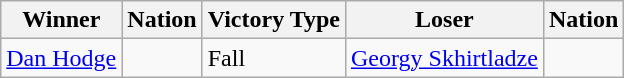<table class="wikitable sortable" style="text-align:left;">
<tr>
<th>Winner</th>
<th>Nation</th>
<th>Victory Type</th>
<th>Loser</th>
<th>Nation</th>
</tr>
<tr>
<td><a href='#'>Dan Hodge</a></td>
<td></td>
<td>Fall</td>
<td><a href='#'>Georgy Skhirtladze</a></td>
<td></td>
</tr>
</table>
